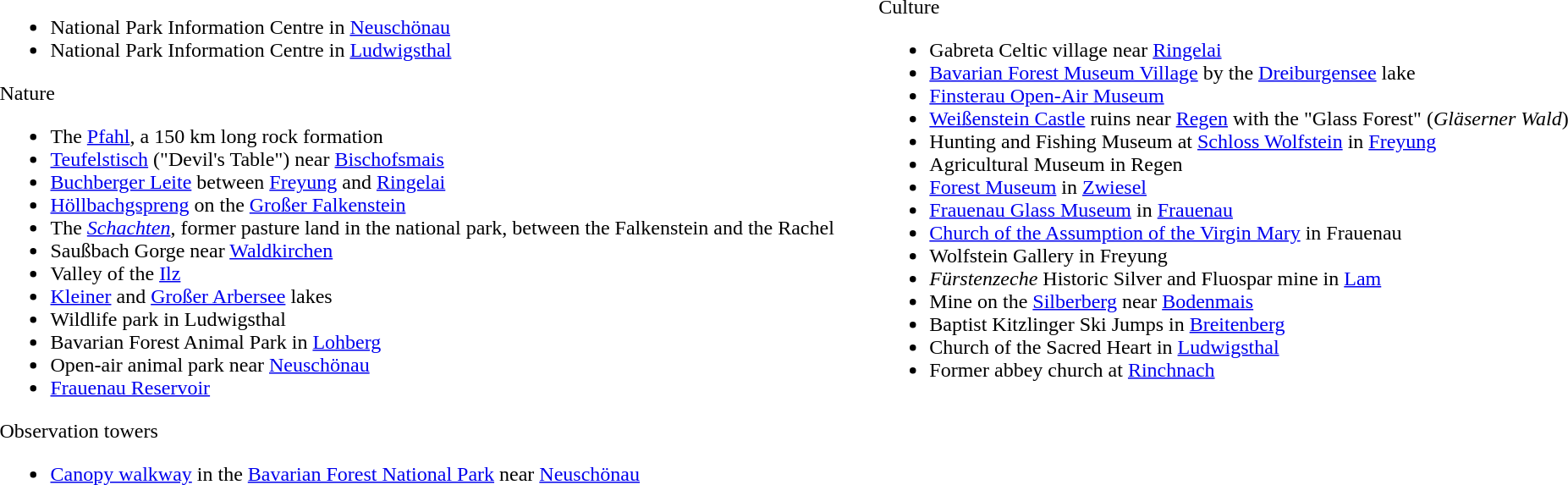<table>
<tr valign="top">
<td style="padding-right:2em;"><br><ul><li>National Park Information Centre in <a href='#'>Neuschönau</a></li><li>National Park Information Centre in <a href='#'>Ludwigsthal</a></li></ul>Nature<ul><li>The <a href='#'>Pfahl</a>, a 150 km long rock formation</li><li><a href='#'>Teufelstisch</a> ("Devil's Table") near <a href='#'>Bischofsmais</a></li><li><a href='#'>Buchberger Leite</a> between <a href='#'>Freyung</a> and <a href='#'>Ringelai</a></li><li><a href='#'>Höllbachgspreng</a> on the <a href='#'>Großer Falkenstein</a></li><li>The <em><a href='#'>Schachten</a></em>, former pasture land in the national park, between the Falkenstein and the Rachel</li><li>Saußbach Gorge near <a href='#'>Waldkirchen</a></li><li>Valley of the <a href='#'>Ilz</a></li><li><a href='#'>Kleiner</a> and <a href='#'>Großer Arbersee</a> lakes</li><li>Wildlife park in Ludwigsthal</li><li>Bavarian Forest Animal Park in <a href='#'>Lohberg</a></li><li>Open-air animal park near <a href='#'>Neuschönau</a></li><li><a href='#'>Frauenau Reservoir</a></li></ul>Observation towers<ul><li><a href='#'>Canopy walkway</a> in the <a href='#'>Bavarian Forest National Park</a> near <a href='#'>Neuschönau</a></li></ul></td>
<td><br>Culture<ul><li>Gabreta Celtic village near <a href='#'>Ringelai</a></li><li><a href='#'>Bavarian Forest Museum Village</a> by the <a href='#'>Dreiburgensee</a> lake</li><li><a href='#'>Finsterau Open-Air Museum</a></li><li><a href='#'>Weißenstein Castle</a> ruins near <a href='#'>Regen</a> with the "Glass Forest" (<em>Gläserner Wald</em>)</li><li>Hunting and Fishing Museum at <a href='#'>Schloss Wolfstein</a> in <a href='#'>Freyung</a></li><li>Agricultural Museum in Regen</li><li><a href='#'>Forest Museum</a> in <a href='#'>Zwiesel</a></li><li><a href='#'>Frauenau Glass Museum</a> in <a href='#'>Frauenau</a></li><li><a href='#'>Church of the Assumption of the Virgin Mary</a> in Frauenau</li><li>Wolfstein Gallery in Freyung</li><li><em>Fürstenzeche</em> Historic Silver and Fluospar mine in <a href='#'>Lam</a></li><li>Mine on the <a href='#'>Silberberg</a> near <a href='#'>Bodenmais</a></li><li>Baptist Kitzlinger Ski Jumps in <a href='#'>Breitenberg</a></li><li>Church of the Sacred Heart in <a href='#'>Ludwigsthal</a></li><li>Former abbey church at <a href='#'>Rinchnach</a></li></ul></td>
</tr>
</table>
